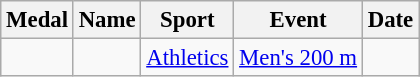<table class="wikitable sortable" style="font-size:95%">
<tr>
<th>Medal</th>
<th>Name</th>
<th>Sport</th>
<th>Event</th>
<th>Date</th>
</tr>
<tr>
<td></td>
<td></td>
<td><a href='#'>Athletics</a></td>
<td><a href='#'>Men's 200 m</a></td>
<td></td>
</tr>
</table>
